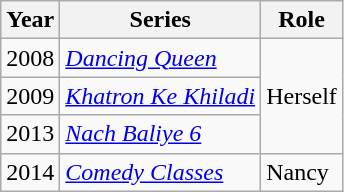<table class="wikitable sortable">
<tr>
<th>Year</th>
<th>Series</th>
<th>Role</th>
</tr>
<tr>
<td>2008</td>
<td><em><a href='#'>Dancing Queen</a></em></td>
<td rowspan="3">Herself</td>
</tr>
<tr>
<td>2009</td>
<td><em><a href='#'>Khatron Ke Khiladi</a></em></td>
</tr>
<tr>
<td>2013</td>
<td><em><a href='#'>Nach Baliye 6</a></em></td>
</tr>
<tr>
<td>2014</td>
<td><em><a href='#'>Comedy Classes</a></em></td>
<td>Nancy</td>
</tr>
</table>
